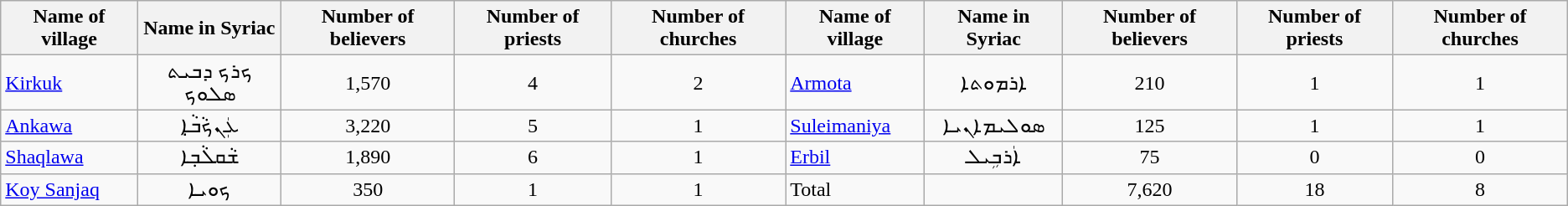<table class="wikitable" style="text-align:center">
<tr>
<th>Name of village</th>
<th>Name in Syriac</th>
<th>Number of believers</th>
<th>Number of priests</th>
<th>Number of churches</th>
<th>Name of village</th>
<th>Name in Syriac</th>
<th>Number of believers</th>
<th>Number of priests</th>
<th>Number of churches</th>
</tr>
<tr>
<td style="text-align:left"><a href='#'>Kirkuk</a></td>
<td>ܟܪܟ ܕܒܝܬ ܣܠܘܟ</td>
<td>1,570</td>
<td>4</td>
<td>2</td>
<td style="text-align:left"><a href='#'>Armota</a></td>
<td>ܐܪܡܘܬܐ</td>
<td>210</td>
<td>1</td>
<td>1</td>
</tr>
<tr>
<td style="text-align:left"><a href='#'>Ankawa</a></td>
<td>ܥܲܢܟܵܒ̣ܵܐ</td>
<td>3,220</td>
<td>5</td>
<td>1</td>
<td style="text-align:left"><a href='#'>Suleimaniya</a></td>
<td>ܣܘܠܝܡܐܢܝܐ</td>
<td>125</td>
<td>1</td>
<td>1</td>
</tr>
<tr>
<td style="text-align:left"><a href='#'>Shaqlawa</a></td>
<td>ܫܵܩܠܵܒ݂ܐ</td>
<td>1,890</td>
<td>6</td>
<td>1</td>
<td style="text-align:left"><a href='#'>Erbil</a></td>
<td>ܐܲܪܒܹܝܠ</td>
<td>75</td>
<td>0</td>
<td>0</td>
</tr>
<tr>
<td style="text-align:left"><a href='#'>Koy Sanjaq</a></td>
<td>ܟܘܝܐ</td>
<td>350</td>
<td>1</td>
<td>1</td>
<td style="text-align:left">Total</td>
<td></td>
<td>7,620</td>
<td>18</td>
<td>8</td>
</tr>
</table>
